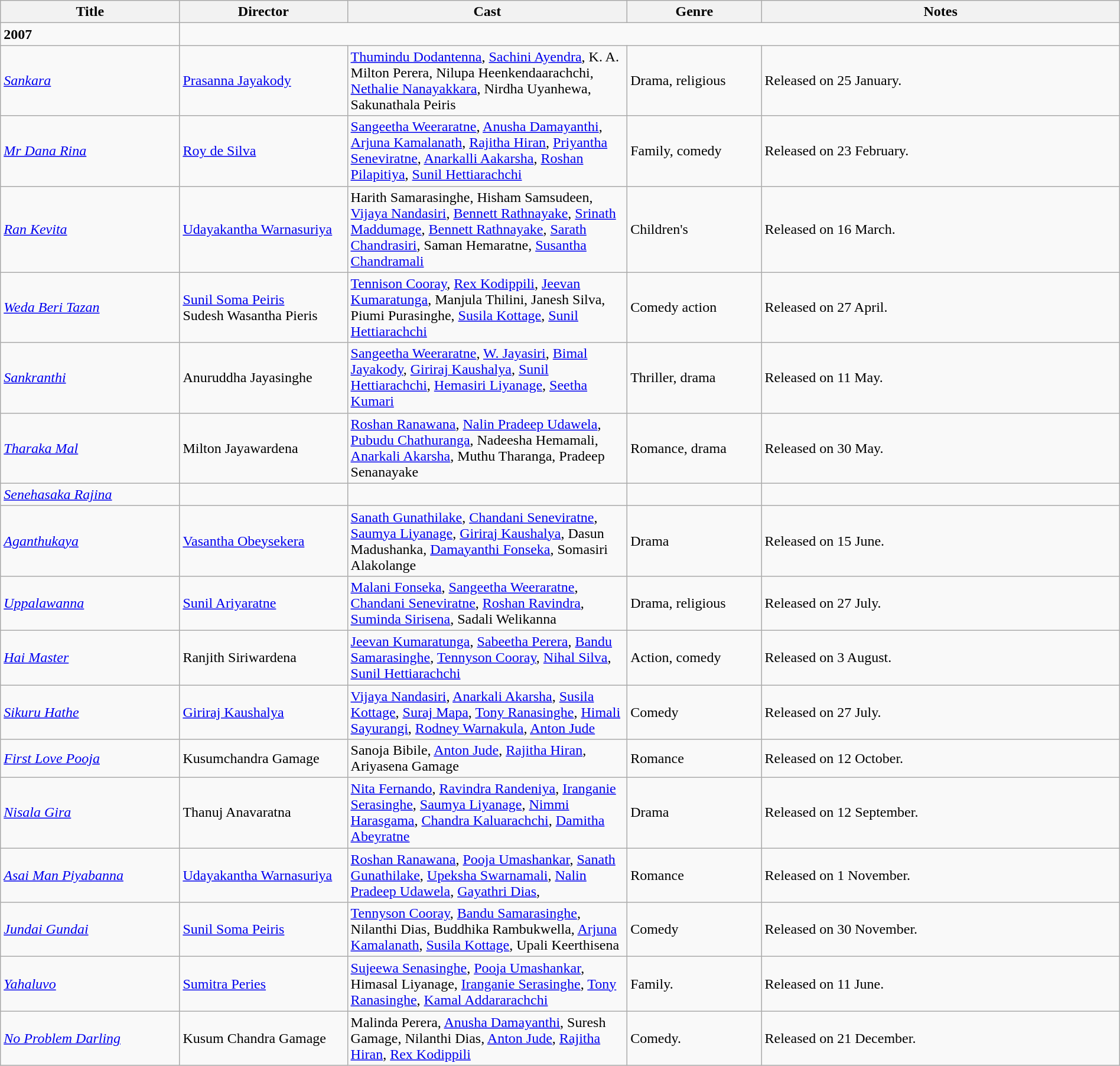<table class="wikitable" style="width:100%;">
<tr>
<th style="width:16%;">Title</th>
<th style="width:15%;">Director</th>
<th style="width:25%;">Cast</th>
<th style="width:12%;">Genre</th>
<th style="width:32%;">Notes</th>
</tr>
<tr>
<td><strong>2007</strong></td>
</tr>
<tr>
<td><em><a href='#'>Sankara</a></em></td>
<td><a href='#'>Prasanna Jayakody</a></td>
<td><a href='#'>Thumindu Dodantenna</a>, <a href='#'>Sachini Ayendra</a>, K. A. Milton Perera, Nilupa Heenkendaarachchi, <a href='#'>Nethalie Nanayakkara</a>, Nirdha Uyanhewa, Sakunathala Peiris</td>
<td>Drama, religious</td>
<td>Released on 25 January.</td>
</tr>
<tr>
<td><em><a href='#'>Mr Dana Rina</a></em></td>
<td><a href='#'>Roy de Silva</a></td>
<td><a href='#'>Sangeetha Weeraratne</a>, <a href='#'>Anusha Damayanthi</a>, <a href='#'>Arjuna Kamalanath</a>, <a href='#'>Rajitha Hiran</a>, <a href='#'>Priyantha Seneviratne</a>, <a href='#'>Anarkalli Aakarsha</a>, <a href='#'>Roshan Pilapitiya</a>, <a href='#'>Sunil Hettiarachchi</a></td>
<td>Family, comedy</td>
<td>Released on 23 February.</td>
</tr>
<tr>
<td><em><a href='#'>Ran Kevita</a></em></td>
<td><a href='#'>Udayakantha Warnasuriya</a></td>
<td>Harith Samarasinghe, Hisham Samsudeen, <a href='#'>Vijaya Nandasiri</a>, <a href='#'>Bennett Rathnayake</a>, <a href='#'>Srinath Maddumage</a>, <a href='#'>Bennett Rathnayake</a>, <a href='#'>Sarath Chandrasiri</a>, Saman Hemaratne, <a href='#'>Susantha Chandramali</a></td>
<td>Children's</td>
<td>Released on 16 March.</td>
</tr>
<tr>
<td><em><a href='#'>Weda Beri Tazan</a></em></td>
<td><a href='#'>Sunil Soma Peiris</a> <br> Sudesh Wasantha Pieris</td>
<td><a href='#'>Tennison Cooray</a>, <a href='#'>Rex Kodippili</a>, <a href='#'>Jeevan Kumaratunga</a>, Manjula Thilini, Janesh Silva, Piumi Purasinghe, <a href='#'>Susila Kottage</a>, <a href='#'>Sunil Hettiarachchi</a></td>
<td>Comedy action</td>
<td>Released on 27 April.</td>
</tr>
<tr>
<td><em><a href='#'>Sankranthi</a></em></td>
<td>Anuruddha Jayasinghe</td>
<td><a href='#'>Sangeetha Weeraratne</a>, <a href='#'>W. Jayasiri</a>, <a href='#'>Bimal Jayakody</a>, <a href='#'>Giriraj Kaushalya</a>, <a href='#'>Sunil Hettiarachchi</a>, <a href='#'>Hemasiri Liyanage</a>, <a href='#'>Seetha Kumari</a></td>
<td>Thriller, drama</td>
<td>Released on 11 May.</td>
</tr>
<tr>
<td><em><a href='#'>Tharaka Mal</a></em></td>
<td>Milton Jayawardena</td>
<td><a href='#'>Roshan Ranawana</a>, <a href='#'>Nalin Pradeep Udawela</a>, <a href='#'>Pubudu Chathuranga</a>, Nadeesha Hemamali, <a href='#'>Anarkali Akarsha</a>, Muthu Tharanga, Pradeep Senanayake</td>
<td>Romance, drama</td>
<td>Released on 30 May.</td>
</tr>
<tr>
<td><em><a href='#'>Senehasaka Rajina</a></em></td>
<td></td>
<td></td>
<td></td>
<td></td>
</tr>
<tr>
<td><em><a href='#'>Aganthukaya</a></em></td>
<td><a href='#'>Vasantha Obeysekera</a></td>
<td><a href='#'>Sanath Gunathilake</a>, <a href='#'>Chandani Seneviratne</a>, <a href='#'>Saumya Liyanage</a>, <a href='#'>Giriraj Kaushalya</a>, Dasun Madushanka, <a href='#'>Damayanthi Fonseka</a>, Somasiri Alakolange</td>
<td>Drama</td>
<td>Released on 15 June.</td>
</tr>
<tr>
<td><em><a href='#'>Uppalawanna</a></em></td>
<td><a href='#'>Sunil Ariyaratne</a></td>
<td><a href='#'>Malani Fonseka</a>, <a href='#'>Sangeetha Weeraratne</a>, <a href='#'>Chandani Seneviratne</a>, <a href='#'>Roshan Ravindra</a>, <a href='#'>Suminda Sirisena</a>, Sadali Welikanna</td>
<td>Drama, religious</td>
<td>Released on 27 July.</td>
</tr>
<tr>
<td><em><a href='#'>Hai Master</a></em></td>
<td>Ranjith Siriwardena</td>
<td><a href='#'>Jeevan Kumaratunga</a>, <a href='#'>Sabeetha Perera</a>, <a href='#'>Bandu Samarasinghe</a>, <a href='#'>Tennyson Cooray</a>, <a href='#'>Nihal Silva</a>, <a href='#'>Sunil Hettiarachchi</a></td>
<td>Action, comedy</td>
<td>Released on 3 August.</td>
</tr>
<tr>
<td><em><a href='#'>Sikuru Hathe</a></em></td>
<td><a href='#'>Giriraj Kaushalya</a></td>
<td><a href='#'>Vijaya Nandasiri</a>, <a href='#'>Anarkali Akarsha</a>, <a href='#'>Susila Kottage</a>, <a href='#'>Suraj Mapa</a>, <a href='#'>Tony Ranasinghe</a>, <a href='#'>Himali Sayurangi</a>, <a href='#'>Rodney Warnakula</a>, <a href='#'>Anton Jude</a></td>
<td>Comedy</td>
<td>Released on 27 July.</td>
</tr>
<tr>
<td><em><a href='#'>First Love Pooja</a></em></td>
<td>Kusumchandra Gamage</td>
<td>Sanoja Bibile, <a href='#'>Anton Jude</a>, <a href='#'>Rajitha Hiran</a>, Ariyasena Gamage</td>
<td>Romance</td>
<td>Released on 12 October.</td>
</tr>
<tr>
<td><em><a href='#'>Nisala Gira</a></em></td>
<td>Thanuj Anavaratna</td>
<td><a href='#'>Nita Fernando</a>, <a href='#'>Ravindra Randeniya</a>, <a href='#'>Iranganie Serasinghe</a>, <a href='#'>Saumya Liyanage</a>, <a href='#'>Nimmi Harasgama</a>, <a href='#'>Chandra Kaluarachchi</a>, <a href='#'>Damitha Abeyratne</a></td>
<td>Drama</td>
<td>Released on 12 September.</td>
</tr>
<tr>
<td><em><a href='#'>Asai Man Piyabanna</a></em></td>
<td><a href='#'>Udayakantha Warnasuriya</a></td>
<td><a href='#'>Roshan Ranawana</a>, <a href='#'>Pooja Umashankar</a>, <a href='#'>Sanath Gunathilake</a>, <a href='#'>Upeksha Swarnamali</a>, <a href='#'>Nalin Pradeep Udawela</a>, <a href='#'>Gayathri Dias</a>,</td>
<td>Romance</td>
<td>Released on 1 November.</td>
</tr>
<tr>
<td><em><a href='#'>Jundai Gundai</a></em></td>
<td><a href='#'>Sunil Soma Peiris</a></td>
<td><a href='#'>Tennyson Cooray</a>, <a href='#'>Bandu Samarasinghe</a>, Nilanthi Dias, Buddhika Rambukwella, <a href='#'>Arjuna Kamalanath</a>, <a href='#'>Susila Kottage</a>, Upali Keerthisena</td>
<td>Comedy</td>
<td>Released on 30 November.</td>
</tr>
<tr>
<td><em><a href='#'>Yahaluvo</a></em></td>
<td><a href='#'>Sumitra Peries</a></td>
<td><a href='#'>Sujeewa Senasinghe</a>, <a href='#'>Pooja Umashankar</a>, Himasal Liyanage, <a href='#'>Iranganie Serasinghe</a>, <a href='#'>Tony Ranasinghe</a>, <a href='#'>Kamal Addararachchi</a></td>
<td>Family.</td>
<td>Released on 11 June.</td>
</tr>
<tr>
<td><em><a href='#'>No Problem Darling</a></em></td>
<td>Kusum Chandra Gamage</td>
<td>Malinda Perera, <a href='#'>Anusha Damayanthi</a>, Suresh Gamage, Nilanthi Dias, <a href='#'>Anton Jude</a>, <a href='#'>Rajitha Hiran</a>, <a href='#'>Rex Kodippili</a></td>
<td>Comedy.</td>
<td>Released on 21 December.</td>
</tr>
</table>
